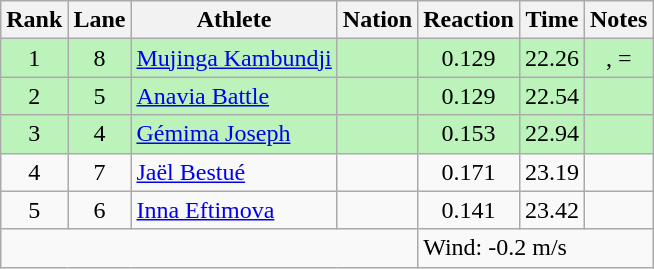<table class="wikitable sortable" style="text-align:center">
<tr>
<th>Rank</th>
<th>Lane</th>
<th>Athlete</th>
<th>Nation</th>
<th>Reaction</th>
<th>Time</th>
<th>Notes</th>
</tr>
<tr bgcolor="#bbf3bb">
<td>1</td>
<td>8</td>
<td align="left"><a href='#'>Mujinga Kambundji</a></td>
<td align="left"></td>
<td>0.129</td>
<td>22.26</td>
<td>, =</td>
</tr>
<tr bgcolor="#bbf3bb">
<td>2</td>
<td>5</td>
<td align="left"><a href='#'>Anavia Battle</a></td>
<td align="left"></td>
<td>0.129</td>
<td>22.54</td>
<td></td>
</tr>
<tr bgcolor="#bbf3bb">
<td>3</td>
<td>4</td>
<td align="left"><a href='#'>Gémima Joseph</a></td>
<td align="left"></td>
<td>0.153</td>
<td>22.94</td>
<td></td>
</tr>
<tr>
<td>4</td>
<td>7</td>
<td align="left"><a href='#'>Jaël Bestué</a></td>
<td align="left"></td>
<td>0.171</td>
<td>23.19</td>
<td></td>
</tr>
<tr>
<td>5</td>
<td>6</td>
<td align="left"><a href='#'>Inna Eftimova</a></td>
<td align="left"></td>
<td>0.141</td>
<td>23.42</td>
<td></td>
</tr>
<tr class="sortbottom">
<td colspan="4"></td>
<td colspan="3" style="text-align:left;">Wind: -0.2 m/s</td>
</tr>
</table>
